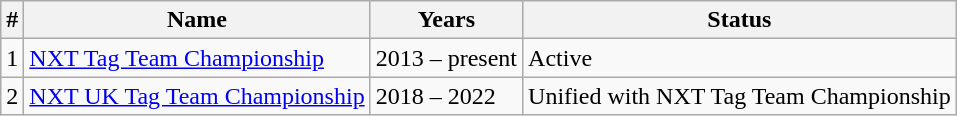<table class="wikitable">
<tr>
<th>#</th>
<th>Name</th>
<th>Years</th>
<th>Status</th>
</tr>
<tr>
<td>1</td>
<td><a href='#'>NXT Tag Team Championship</a></td>
<td>2013 – present</td>
<td>Active</td>
</tr>
<tr>
<td>2</td>
<td><a href='#'>NXT UK Tag Team Championship</a></td>
<td>2018 – 2022</td>
<td>Unified with NXT Tag Team Championship</td>
</tr>
</table>
